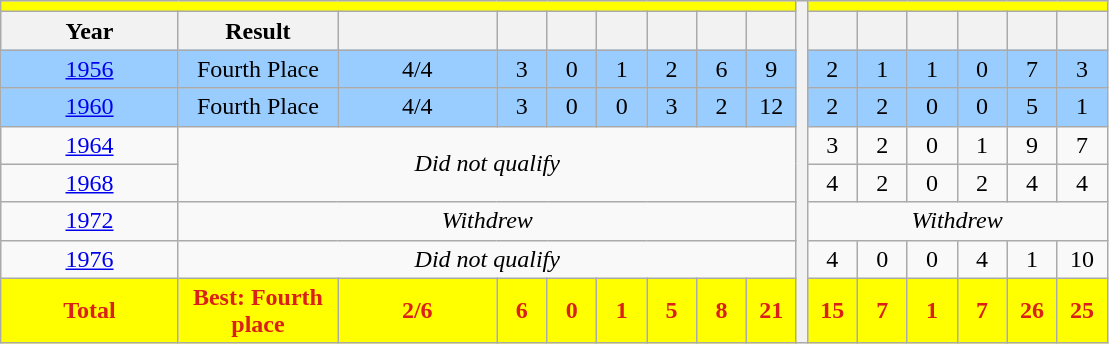<table class="wikitable" style="text-align:center;">
<tr>
<th colspan="9" style="background: #FFFF00; color: #DB2017;"><a href='#'></a></th>
<th rowspan="13" style="width:1%;"></th>
<th colspan="6" style="background: #FFFF00; color: #DB2017;"><a href='#'></a></th>
</tr>
<tr>
<th width="90">Year</th>
<th width="80">Result</th>
<th width="80"></th>
<th width="20"></th>
<th width="20"></th>
<th width="20"></th>
<th width="20"></th>
<th width="20"></th>
<th width="20"></th>
<th width="20"></th>
<th width="20"></th>
<th width="20"></th>
<th width="20"></th>
<th width="20"></th>
<th width="20"></th>
</tr>
<tr bgcolor="#9acdff">
<td> <a href='#'>1956</a></td>
<td>Fourth Place</td>
<td>4/4</td>
<td>3</td>
<td>0</td>
<td>1</td>
<td>2</td>
<td>6</td>
<td>9</td>
<td>2</td>
<td>1</td>
<td>1</td>
<td>0</td>
<td>7</td>
<td>3</td>
</tr>
<tr bgcolor="#9acdff">
<td> <a href='#'>1960</a></td>
<td>Fourth Place</td>
<td>4/4</td>
<td>3</td>
<td>0</td>
<td>0</td>
<td>3</td>
<td>2</td>
<td>12</td>
<td>2</td>
<td>2</td>
<td>0</td>
<td>0</td>
<td>5</td>
<td>1</td>
</tr>
<tr>
<td> <a href='#'>1964</a></td>
<td colspan="8" rowspan="2"><em>Did not qualify</em></td>
<td>3</td>
<td>2</td>
<td>0</td>
<td>1</td>
<td>9</td>
<td>7</td>
</tr>
<tr>
<td> <a href='#'>1968</a></td>
<td>4</td>
<td>2</td>
<td>0</td>
<td>2</td>
<td>4</td>
<td>4</td>
</tr>
<tr>
<td> <a href='#'>1972</a></td>
<td colspan="8"><em>Withdrew</em></td>
<td colspan="6"><em>Withdrew</em></td>
</tr>
<tr>
<td> <a href='#'>1976</a></td>
<td colspan="8"><em>Did not qualify</em></td>
<td>4</td>
<td>0</td>
<td>0</td>
<td>4</td>
<td>1</td>
<td>10</td>
</tr>
<tr>
<td colspan="1" style="background: #FFFF00; color: #DB2017;"><strong>Total</strong></td>
<td style="background: #FFFF00; color: #DB2017;"><strong>Best: Fourth place</strong></td>
<td style="background: #FFFF00; color: #DB2017;"><strong>2/6</strong></td>
<td style="background: #FFFF00; color: #DB2017;"><strong>6</strong></td>
<td style="background: #FFFF00; color: #DB2017;"><strong>0</strong></td>
<td style="background: #FFFF00; color: #DB2017;"><strong>1</strong></td>
<td style="background: #FFFF00; color: #DB2017;"><strong>5</strong></td>
<td style="background: #FFFF00; color: #DB2017;"><strong>8</strong></td>
<td style="background: #FFFF00; color: #DB2017;"><strong>21</strong></td>
<td style="background: #FFFF00; color: #DB2017;"><strong>15</strong></td>
<td style="background: #FFFF00; color: #DB2017;"><strong>7</strong></td>
<td style="background: #FFFF00; color: #DB2017;"><strong>1</strong></td>
<td style="background: #FFFF00; color: #DB2017;"><strong>7</strong></td>
<td style="background: #FFFF00; color: #DB2017;"><strong>26</strong></td>
<td style="background: #FFFF00; color: #DB2017;"><strong>25</strong></td>
</tr>
</table>
